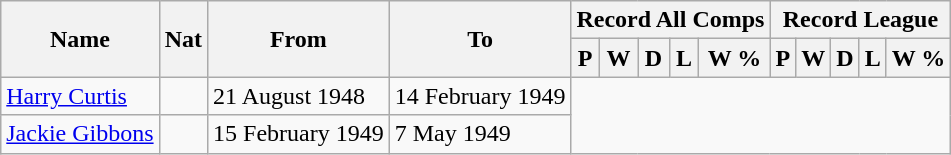<table style="text-align: center" class="wikitable">
<tr>
<th rowspan="2">Name</th>
<th rowspan="2">Nat</th>
<th rowspan="2">From</th>
<th rowspan="2">To</th>
<th colspan="5">Record All Comps</th>
<th colspan="5">Record League</th>
</tr>
<tr>
<th>P</th>
<th>W</th>
<th>D</th>
<th>L</th>
<th>W %</th>
<th>P</th>
<th>W</th>
<th>D</th>
<th>L</th>
<th>W %</th>
</tr>
<tr>
<td style="text-align:left;"><a href='#'>Harry Curtis</a></td>
<td></td>
<td style="text-align:left;">21 August 1948</td>
<td style="text-align:left;">14 February 1949<br>
</td>
</tr>
<tr>
<td style="text-align:left;"><a href='#'>Jackie Gibbons</a></td>
<td></td>
<td style="text-align:left;">15 February 1949</td>
<td style="text-align:left;">7 May 1949<br>
</td>
</tr>
</table>
